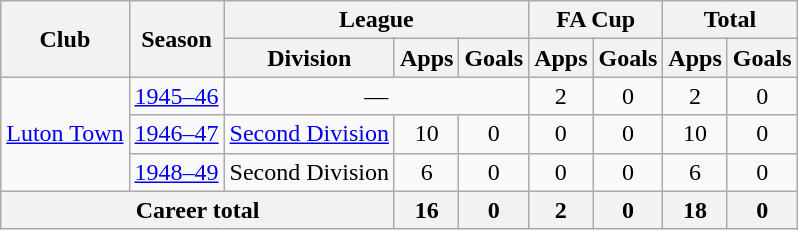<table class="wikitable" style="text-align:center">
<tr>
<th rowspan="2">Club</th>
<th rowspan="2">Season</th>
<th colspan="3">League</th>
<th colspan="2">FA Cup</th>
<th colspan="2">Total</th>
</tr>
<tr>
<th>Division</th>
<th>Apps</th>
<th>Goals</th>
<th>Apps</th>
<th>Goals</th>
<th>Apps</th>
<th>Goals</th>
</tr>
<tr>
<td rowspan="3"><a href='#'>Luton Town</a></td>
<td><a href='#'>1945–46</a></td>
<td colspan="3">―</td>
<td>2</td>
<td>0</td>
<td>2</td>
<td>0</td>
</tr>
<tr>
<td><a href='#'>1946–47</a></td>
<td><a href='#'>Second Division</a></td>
<td>10</td>
<td>0</td>
<td>0</td>
<td>0</td>
<td>10</td>
<td>0</td>
</tr>
<tr>
<td><a href='#'>1948–49</a></td>
<td>Second Division</td>
<td>6</td>
<td>0</td>
<td>0</td>
<td>0</td>
<td>6</td>
<td>0</td>
</tr>
<tr>
<th colspan="3">Career total</th>
<th>16</th>
<th>0</th>
<th>2</th>
<th>0</th>
<th>18</th>
<th>0</th>
</tr>
</table>
